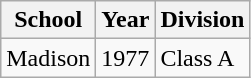<table class="wikitable">
<tr>
<th>School</th>
<th>Year</th>
<th>Division</th>
</tr>
<tr>
<td>Madison</td>
<td>1977</td>
<td>Class A</td>
</tr>
</table>
